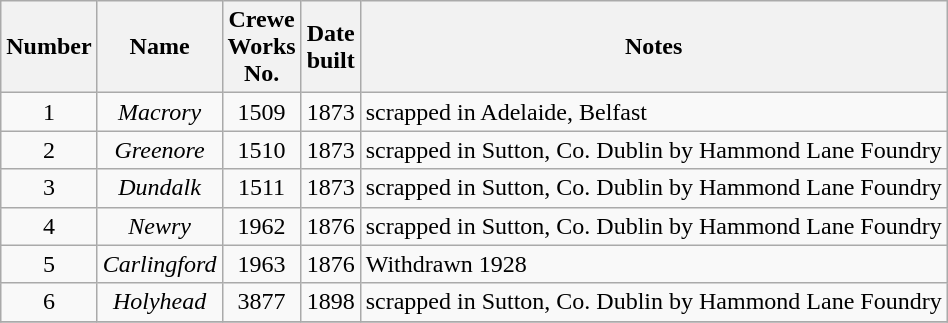<table class="wikitable" style=text-align:center>
<tr>
<th>Number</th>
<th>Name</th>
<th>Crewe<br>Works<br>No.</th>
<th>Date<br>built</th>
<th>Notes</th>
</tr>
<tr>
<td>1</td>
<td><em>Macrory</em></td>
<td>1509</td>
<td>1873</td>
<td align=left>scrapped in Adelaide, Belfast</td>
</tr>
<tr>
<td>2</td>
<td><em>Greenore</em></td>
<td>1510</td>
<td>1873</td>
<td align=left>scrapped in Sutton, Co. Dublin by Hammond Lane Foundry</td>
</tr>
<tr>
<td>3</td>
<td><em>Dundalk</em></td>
<td>1511</td>
<td>1873</td>
<td align=left>scrapped in Sutton, Co. Dublin by Hammond Lane Foundry</td>
</tr>
<tr>
<td>4</td>
<td><em>Newry</em></td>
<td>1962</td>
<td>1876</td>
<td align=left>scrapped in Sutton, Co. Dublin by Hammond Lane Foundry</td>
</tr>
<tr>
<td>5</td>
<td><em>Carlingford</em></td>
<td>1963</td>
<td>1876</td>
<td align=left>Withdrawn 1928</td>
</tr>
<tr>
<td>6</td>
<td><em>Holyhead</em></td>
<td>3877</td>
<td>1898</td>
<td align=left>scrapped in Sutton, Co. Dublin by Hammond Lane Foundry</td>
</tr>
<tr>
</tr>
</table>
